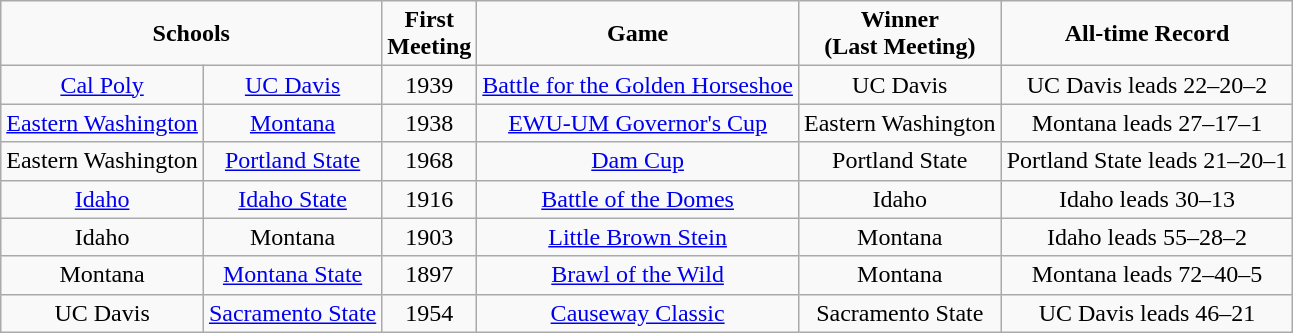<table class="wikitable" style="text-align:center">
<tr>
<td colspan=2><strong>Schools</strong></td>
<td><strong>First<br>Meeting</strong></td>
<td><strong>Game</strong></td>
<td><strong>Winner<br>(Last Meeting)</strong></td>
<td><strong>All-time Record</strong></td>
</tr>
<tr>
<td><a href='#'>Cal Poly</a></td>
<td><a href='#'>UC Davis</a></td>
<td align=center>1939</td>
<td><a href='#'>Battle for the Golden Horseshoe</a></td>
<td>UC Davis</td>
<td>UC Davis leads 22–20–2</td>
</tr>
<tr>
<td><a href='#'>Eastern Washington</a></td>
<td><a href='#'>Montana</a></td>
<td align=center>1938</td>
<td><a href='#'>EWU-UM Governor's Cup</a></td>
<td>Eastern Washington</td>
<td>Montana leads 27–17–1</td>
</tr>
<tr>
<td>Eastern Washington</td>
<td><a href='#'>Portland State</a></td>
<td align=center>1968</td>
<td><a href='#'>Dam Cup</a></td>
<td>Portland State</td>
<td>Portland State leads 21–20–1</td>
</tr>
<tr>
<td><a href='#'>Idaho</a></td>
<td><a href='#'>Idaho State</a></td>
<td align=center>1916</td>
<td><a href='#'>Battle of the Domes</a></td>
<td>Idaho</td>
<td>Idaho leads 30–13</td>
</tr>
<tr>
<td>Idaho</td>
<td>Montana</td>
<td align=center>1903</td>
<td><a href='#'>Little Brown Stein</a></td>
<td>Montana</td>
<td>Idaho leads 55–28–2</td>
</tr>
<tr>
<td>Montana</td>
<td><a href='#'>Montana State</a></td>
<td align=center>1897</td>
<td><a href='#'>Brawl of the Wild</a></td>
<td>Montana</td>
<td>Montana leads 72–40–5</td>
</tr>
<tr>
<td>UC Davis</td>
<td><a href='#'>Sacramento State</a></td>
<td align=center>1954</td>
<td><a href='#'>Causeway Classic</a></td>
<td>Sacramento State</td>
<td>UC Davis leads 46–21</td>
</tr>
</table>
